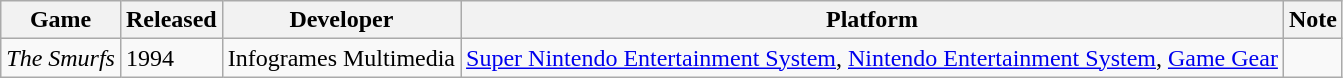<table class="wikitable sortable">
<tr>
<th>Game</th>
<th>Released</th>
<th>Developer</th>
<th>Platform</th>
<th>Note</th>
</tr>
<tr>
<td><em>The Smurfs</em></td>
<td>1994</td>
<td>Infogrames Multimedia</td>
<td><a href='#'>Super Nintendo Entertainment System</a>, <a href='#'>Nintendo Entertainment System</a>, <a href='#'>Game Gear</a></td>
<td></td>
</tr>
</table>
